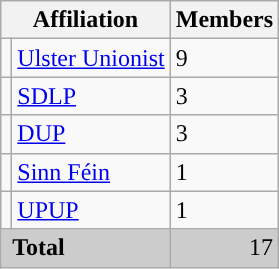<table class="wikitable">
<tr>
<th colspan="2">Affiliation</th>
<th>Members</th>
</tr>
<tr>
<td></td>
<td><a href='#'>Ulster Unionist</a></td>
<td>9</td>
</tr>
<tr>
<td></td>
<td><a href='#'>SDLP</a></td>
<td>3</td>
</tr>
<tr>
<td></td>
<td><a href='#'>DUP</a></td>
<td>3</td>
</tr>
<tr>
<td></td>
<td><a href='#'>Sinn Féin</a></td>
<td>1</td>
</tr>
<tr>
<td></td>
<td><a href='#'>UPUP</a></td>
<td>1</td>
</tr>
<tr bgcolor="CCCCCC">
<td colspan="2" rowspan="1"> <strong>Total</strong></td>
<td align="right">17</td>
</tr>
</table>
